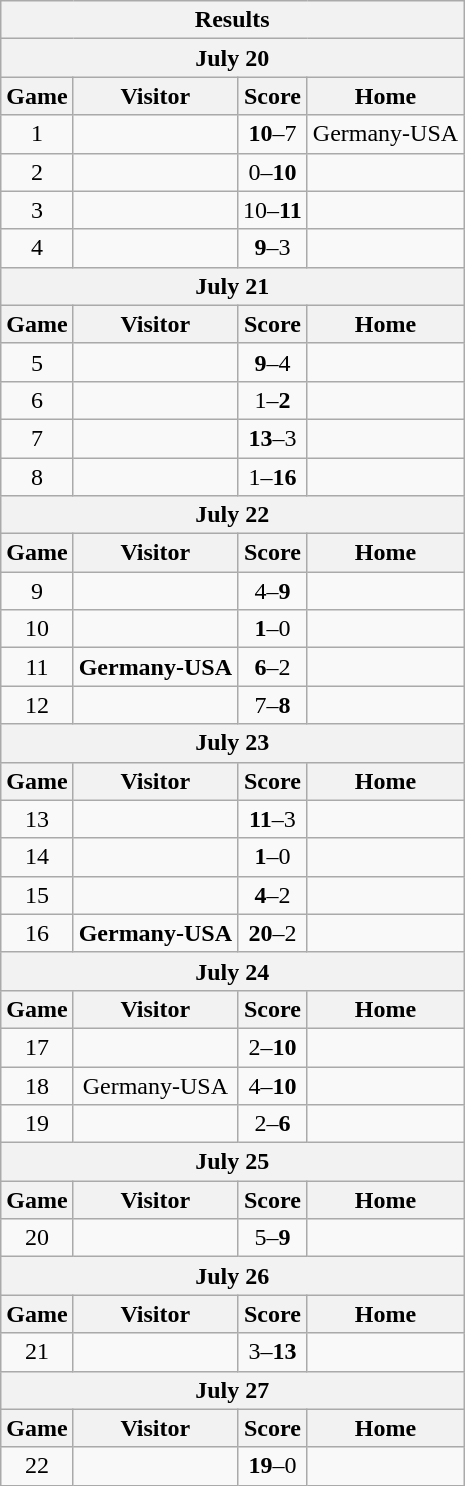<table class="wikitable">
<tr>
<th colspan="4">Results</th>
</tr>
<tr>
<th colspan="4">July 20</th>
</tr>
<tr>
<th>Game</th>
<th>Visitor</th>
<th>Score</th>
<th>Home</th>
</tr>
<tr>
<td align=center>1</td>
<td align=center><strong></strong> </td>
<td align=center><strong>10</strong>–7</td>
<td align=center> Germany-USA </td>
</tr>
<tr>
<td align=center>2</td>
<td align=center> </td>
<td align=center>0–<strong>10</strong></td>
<td align=center><strong></strong> </td>
</tr>
<tr>
<td align=center>3</td>
<td align=center> </td>
<td align=center>10–<strong>11</strong></td>
<td align=center><strong></strong> </td>
</tr>
<tr>
<td align=center>4</td>
<td align=center><strong></strong> </td>
<td align=center><strong>9</strong>–3</td>
<td align=center> </td>
</tr>
<tr>
<th colspan="4">July 21</th>
</tr>
<tr>
<th>Game</th>
<th>Visitor</th>
<th>Score</th>
<th>Home</th>
</tr>
<tr>
<td align=center>5</td>
<td align=center><strong></strong> </td>
<td align=center><strong>9</strong>–4</td>
<td align=center> </td>
</tr>
<tr>
<td align=center>6</td>
<td align=center> </td>
<td align=center>1–<strong>2</strong></td>
<td align=center><strong></strong> </td>
</tr>
<tr>
<td align=center>7</td>
<td align=center><strong></strong> </td>
<td align=center><strong>13</strong>–3</td>
<td align=center> </td>
</tr>
<tr>
<td align=center>8</td>
<td align=center> </td>
<td align=center>1–<strong>16</strong></td>
<td align=center><strong></strong> </td>
</tr>
<tr>
<th colspan="4">July 22</th>
</tr>
<tr>
<th>Game</th>
<th>Visitor</th>
<th>Score</th>
<th>Home</th>
</tr>
<tr>
<td align=center>9</td>
<td align=center> </td>
<td align=center>4–<strong>9</strong></td>
<td align=center><strong></strong> </td>
</tr>
<tr>
<td align=center>10</td>
<td align=center><strong></strong> </td>
<td align=center><strong>1</strong>–0</td>
<td align=center> </td>
</tr>
<tr>
<td align=center>11</td>
<td align=center><strong> Germany-USA</strong> </td>
<td align=center><strong>6</strong>–2</td>
<td align=center> </td>
</tr>
<tr>
<td align=center>12</td>
<td align=center> </td>
<td align=center>7–<strong>8</strong></td>
<td align=center><strong></strong> </td>
</tr>
<tr>
<th colspan="4">July 23</th>
</tr>
<tr>
<th>Game</th>
<th>Visitor</th>
<th>Score</th>
<th>Home</th>
</tr>
<tr>
<td align=center>13</td>
<td align=center><strong></strong> </td>
<td align=center><strong>11</strong>–3</td>
<td align=center> </td>
</tr>
<tr>
<td align=center>14</td>
<td align=center><strong></strong> </td>
<td align=center><strong>1</strong>–0</td>
<td align=center> </td>
</tr>
<tr>
<td align=center>15</td>
<td align=center><strong></strong> </td>
<td align=center><strong>4</strong>–2</td>
<td align=center> </td>
</tr>
<tr>
<td align=center>16</td>
<td align=center><strong> Germany-USA</strong> </td>
<td align=center><strong>20</strong>–2</td>
<td align=center> </td>
</tr>
<tr>
<th colspan="4">July 24</th>
</tr>
<tr>
<th>Game</th>
<th>Visitor</th>
<th>Score</th>
<th>Home</th>
</tr>
<tr>
<td align=center>17</td>
<td align=center> </td>
<td align=center>2–<strong>10</strong></td>
<td align=center><strong></strong> </td>
</tr>
<tr>
<td align=center>18</td>
<td align=center> Germany-USA </td>
<td align=center>4–<strong>10</strong></td>
<td align=center><strong></strong> </td>
</tr>
<tr>
<td align=center>19</td>
<td align=center> </td>
<td align=center>2–<strong>6</strong></td>
<td align=center><strong></strong> </td>
</tr>
<tr>
<th colspan="4">July 25</th>
</tr>
<tr>
<th>Game</th>
<th>Visitor</th>
<th>Score</th>
<th>Home</th>
</tr>
<tr>
<td align=center>20</td>
<td align=center> </td>
<td align=center>5–<strong>9</strong></td>
<td align=center><strong></strong> </td>
</tr>
<tr>
<th colspan="4">July 26</th>
</tr>
<tr>
<th>Game</th>
<th>Visitor</th>
<th>Score</th>
<th>Home</th>
</tr>
<tr>
<td align=center>21</td>
<td align=center> </td>
<td align=center>3–<strong>13</strong></td>
<td align=center><strong></strong> </td>
</tr>
<tr>
<th colspan="4">July 27</th>
</tr>
<tr>
<th>Game</th>
<th>Visitor</th>
<th>Score</th>
<th>Home</th>
</tr>
<tr>
<td align=center>22</td>
<td align=center><strong></strong> </td>
<td align=center><strong>19</strong>–0</td>
<td align=center> </td>
</tr>
</table>
